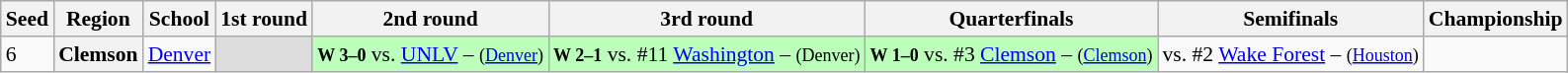<table class="sortable wikitable" style="white-space:nowrap; font-size:90%;">
<tr>
<th>Seed</th>
<th>Region</th>
<th>School</th>
<th>1st round</th>
<th>2nd round</th>
<th>3rd round</th>
<th>Quarterfinals</th>
<th>Semifinals</th>
<th>Championship</th>
</tr>
<tr>
<td>6</td>
<th>Clemson</th>
<td><a href='#'>Denver</a></td>
<td bgcolor=#ddd></td>
<td style="background:#bfb;"><small><strong>W 3–0</strong></small> vs. <a href='#'>UNLV</a> – <small>(<a href='#'>Denver</a>)</small></td>
<td style="background:#bfb;"><small><strong>W 2–1</strong></small> vs. #11 <a href='#'>Washington</a> – <small>(Denver)</small></td>
<td style="background:#bfb;"><small><strong>W 1–0</strong></small> vs. #3 <a href='#'>Clemson</a> – <small>(<a href='#'>Clemson</a>)</small></td>
<td>vs. #2 <a href='#'>Wake Forest</a> – <small>(<a href='#'>Houston</a>)</small></td>
</tr>
</table>
